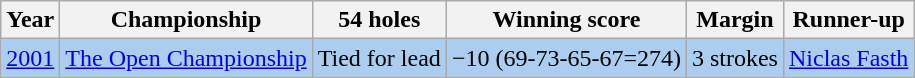<table class="wikitable">
<tr>
<th>Year</th>
<th>Championship</th>
<th>54 holes</th>
<th>Winning score</th>
<th>Margin</th>
<th>Runner-up</th>
</tr>
<tr style="background:#ABCDEF;">
<td align=center><a href='#'>2001</a></td>
<td><a href='#'>The Open Championship</a></td>
<td>Tied for lead</td>
<td>−10 (69-73-65-67=274)</td>
<td>3 strokes</td>
<td> <a href='#'>Niclas Fasth</a></td>
</tr>
</table>
